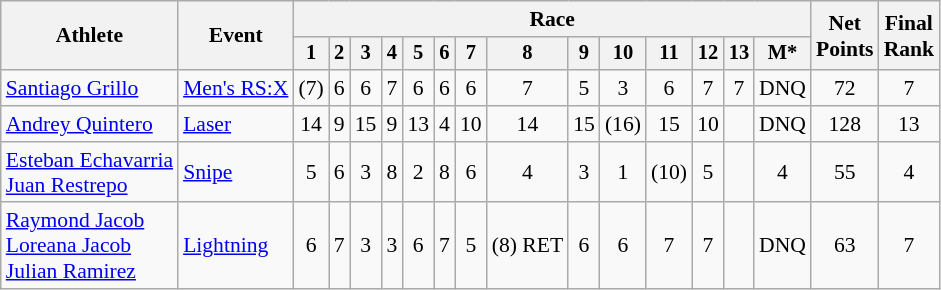<table class="wikitable" style="font-size:90%">
<tr>
<th rowspan=2>Athlete</th>
<th rowspan=2>Event</th>
<th colspan=14>Race</th>
<th rowspan=2>Net<br>Points</th>
<th rowspan=2>Final<br>Rank</th>
</tr>
<tr style="font-size:95%">
<th>1</th>
<th>2</th>
<th>3</th>
<th>4</th>
<th>5</th>
<th>6</th>
<th>7</th>
<th>8</th>
<th>9</th>
<th>10</th>
<th>11</th>
<th>12</th>
<th>13</th>
<th>M*</th>
</tr>
<tr align=center>
<td align=left><a href='#'>Santiago Grillo</a></td>
<td align=left><a href='#'>Men's RS:X</a></td>
<td>(7)</td>
<td>6</td>
<td>6</td>
<td>7</td>
<td>6</td>
<td>6</td>
<td>6</td>
<td>7</td>
<td>5</td>
<td>3</td>
<td>6</td>
<td>7</td>
<td>7</td>
<td>DNQ</td>
<td>72</td>
<td>7</td>
</tr>
<tr align=center>
<td align=left><a href='#'>Andrey Quintero</a></td>
<td align=left><a href='#'>Laser</a></td>
<td>14</td>
<td>9</td>
<td>15</td>
<td>9</td>
<td>13</td>
<td>4</td>
<td>10</td>
<td>14</td>
<td>15</td>
<td>(16)</td>
<td>15</td>
<td>10</td>
<td></td>
<td>DNQ</td>
<td>128</td>
<td>13</td>
</tr>
<tr align=center>
<td align=left><a href='#'>Esteban Echavarria</a><br><a href='#'>Juan Restrepo</a></td>
<td align=left><a href='#'>Snipe</a></td>
<td>5</td>
<td>6</td>
<td>3</td>
<td>8</td>
<td>2</td>
<td>8</td>
<td>6</td>
<td>4</td>
<td>3</td>
<td>1</td>
<td>(10)</td>
<td>5</td>
<td></td>
<td>4</td>
<td>55</td>
<td>4</td>
</tr>
<tr align=center>
<td align=left><a href='#'>Raymond Jacob</a><br><a href='#'>Loreana Jacob</a><br><a href='#'>Julian Ramirez</a></td>
<td align=left><a href='#'>Lightning</a></td>
<td>6</td>
<td>7</td>
<td>3</td>
<td>3</td>
<td>6</td>
<td>7</td>
<td>5</td>
<td>(8) RET</td>
<td>6</td>
<td>6</td>
<td>7</td>
<td>7</td>
<td></td>
<td>DNQ</td>
<td>63</td>
<td>7</td>
</tr>
</table>
